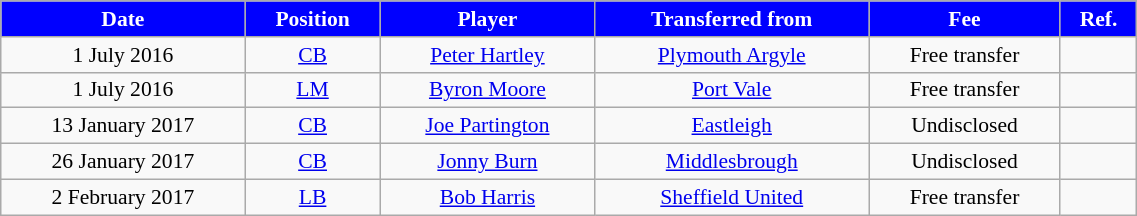<table class="wikitable"  style="text-align:center; font-size:90%;width:60%;">
<tr>
<th style="background:blue; color:#fff;">Date</th>
<th style="background:blue; color:#fff;">Position</th>
<th style="background:blue; color:#fff;">Player</th>
<th style="background:blue; color:#fff;">Transferred from</th>
<th style="background:blue; color:#fff;">Fee</th>
<th style="background:blue; color:#fff;">Ref.</th>
</tr>
<tr>
<td>1 July 2016</td>
<td><a href='#'>CB</a></td>
<td><a href='#'>Peter Hartley</a></td>
<td><a href='#'>Plymouth Argyle</a></td>
<td>Free transfer</td>
<td></td>
</tr>
<tr>
<td>1 July 2016</td>
<td><a href='#'>LM</a></td>
<td><a href='#'>Byron Moore</a></td>
<td><a href='#'>Port Vale</a></td>
<td>Free transfer</td>
<td></td>
</tr>
<tr>
<td>13 January 2017</td>
<td><a href='#'>CB</a></td>
<td><a href='#'>Joe Partington</a></td>
<td><a href='#'>Eastleigh</a></td>
<td>Undisclosed</td>
<td></td>
</tr>
<tr>
<td>26 January 2017</td>
<td><a href='#'>CB</a></td>
<td><a href='#'>Jonny Burn</a></td>
<td><a href='#'>Middlesbrough</a></td>
<td>Undisclosed</td>
<td></td>
</tr>
<tr>
<td>2 February 2017</td>
<td><a href='#'>LB</a></td>
<td><a href='#'>Bob Harris</a></td>
<td><a href='#'>Sheffield United</a></td>
<td>Free transfer</td>
<td></td>
</tr>
</table>
